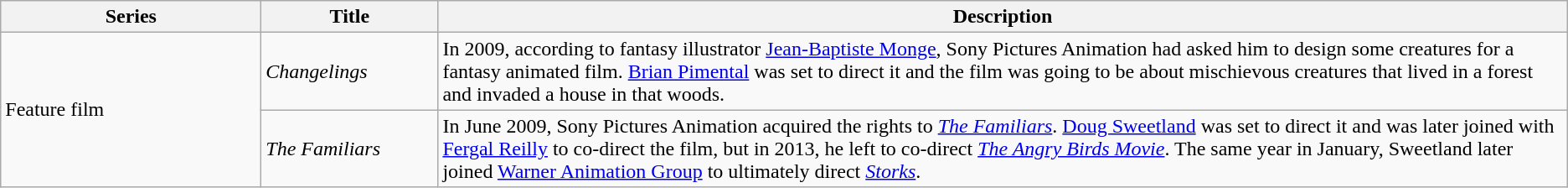<table class="wikitable">
<tr>
<th style="width:150pt;">Series</th>
<th style="width:100pt;">Title</th>
<th>Description</th>
</tr>
<tr>
<td rowspan="2">Feature film</td>
<td><em>Changelings</em></td>
<td>In 2009, according to fantasy illustrator <a href='#'>Jean-Baptiste Monge</a>, Sony Pictures Animation had asked him to design some creatures for a fantasy animated film. <a href='#'>Brian Pimental</a> was set to direct it and the film was going to be about mischievous creatures that lived in a forest and invaded a house in that woods.</td>
</tr>
<tr>
<td><em>The Familiars</em></td>
<td>In June 2009, Sony Pictures Animation acquired the rights to <em><a href='#'>The Familiars</a></em>. <a href='#'>Doug Sweetland</a> was set to direct it and was later joined with <a href='#'>Fergal Reilly</a> to co-direct the film, but in 2013, he left to co-direct <em><a href='#'>The Angry Birds Movie</a></em>. The same year in January, Sweetland later joined <a href='#'>Warner Animation Group</a> to ultimately direct <em><a href='#'>Storks</a></em>.</td>
</tr>
</table>
